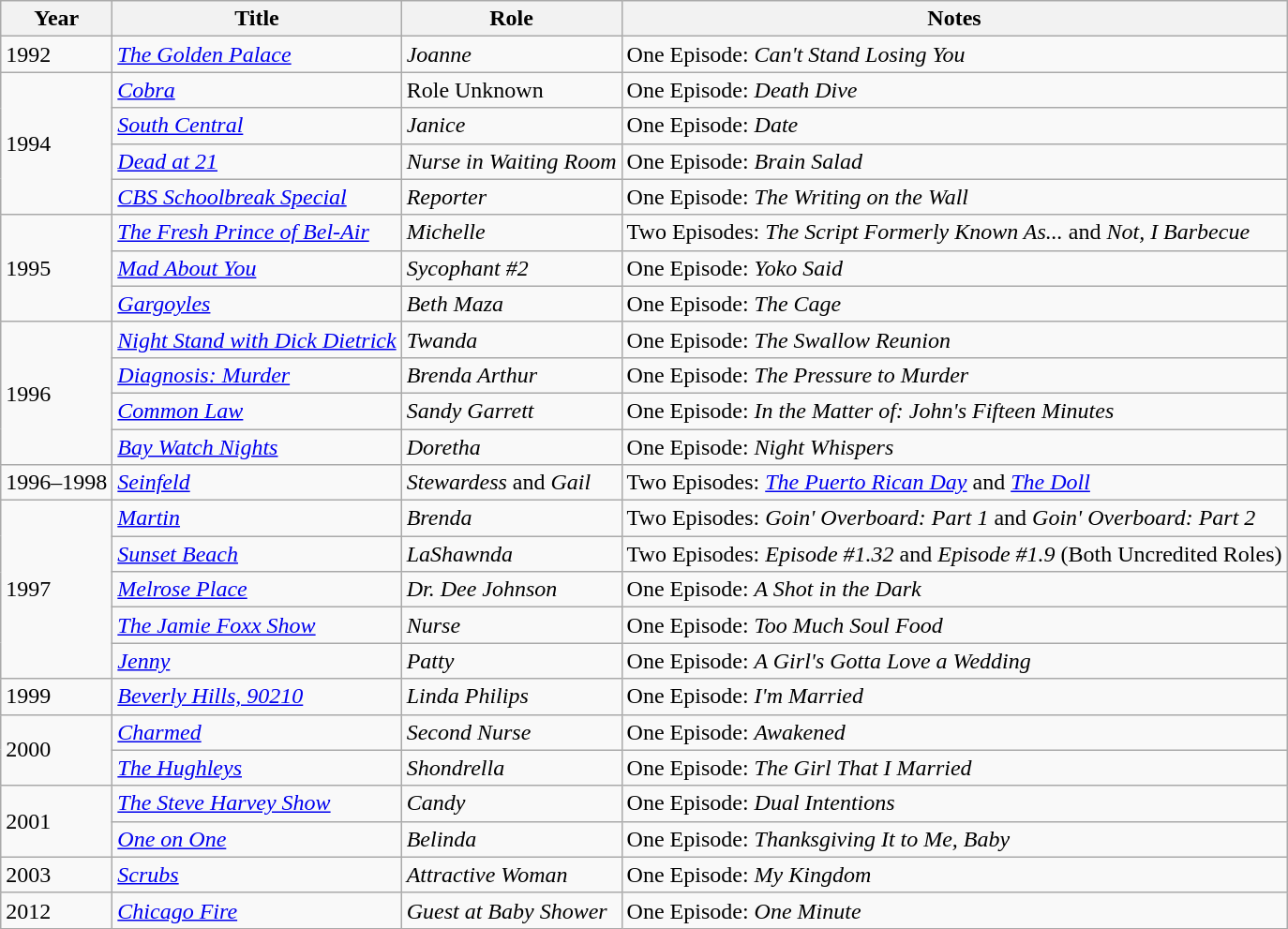<table class="wikitable">
<tr>
<th>Year</th>
<th>Title</th>
<th>Role</th>
<th>Notes</th>
</tr>
<tr>
<td>1992</td>
<td><em><a href='#'>The Golden Palace</a></em></td>
<td><em>Joanne</em></td>
<td>One Episode: <em>Can't Stand Losing You</em></td>
</tr>
<tr>
<td rowspan=4>1994</td>
<td><em><a href='#'>Cobra</a></em></td>
<td>Role Unknown</td>
<td>One Episode: <em>Death Dive</em></td>
</tr>
<tr>
<td><em><a href='#'>South Central</a></em></td>
<td><em>Janice</em></td>
<td>One Episode: <em>Date</em></td>
</tr>
<tr>
<td><em><a href='#'>Dead at 21</a></em></td>
<td><em>Nurse in Waiting Room</em></td>
<td>One Episode: <em>Brain Salad</em></td>
</tr>
<tr>
<td><em><a href='#'>CBS Schoolbreak Special</a></em></td>
<td><em>Reporter</em></td>
<td>One Episode: <em>The Writing on the Wall</em></td>
</tr>
<tr>
<td rowspan=3>1995</td>
<td><em><a href='#'>The Fresh Prince of Bel-Air</a></em></td>
<td><em>Michelle</em></td>
<td>Two Episodes: <em>The Script Formerly Known As...</em> and <em>Not, I Barbecue</em></td>
</tr>
<tr>
<td><em><a href='#'>Mad About You</a></em></td>
<td><em>Sycophant #2</em></td>
<td>One Episode: <em>Yoko Said</em></td>
</tr>
<tr>
<td><em><a href='#'>Gargoyles</a></em></td>
<td><em>Beth Maza</em></td>
<td>One Episode: <em>The Cage</em></td>
</tr>
<tr>
<td rowspan=4>1996</td>
<td><em><a href='#'>Night Stand with Dick Dietrick</a></em></td>
<td><em>Twanda</em></td>
<td>One Episode: <em>The Swallow Reunion</em></td>
</tr>
<tr>
<td><em><a href='#'>Diagnosis: Murder</a></em></td>
<td><em>Brenda Arthur</em></td>
<td>One Episode: <em>The Pressure to Murder</em></td>
</tr>
<tr>
<td><em><a href='#'>Common Law</a></em></td>
<td><em>Sandy Garrett</em></td>
<td>One Episode: <em>In the Matter of: John's Fifteen Minutes</em></td>
</tr>
<tr>
<td><em><a href='#'>Bay Watch Nights</a></em></td>
<td><em>Doretha</em></td>
<td>One Episode: <em>Night Whispers</em></td>
</tr>
<tr>
<td>1996–1998</td>
<td><em><a href='#'>Seinfeld</a></em></td>
<td><em>Stewardess</em> and <em>Gail</em></td>
<td>Two Episodes: <em><a href='#'>The Puerto Rican Day</a></em> and <em><a href='#'>The Doll</a></em></td>
</tr>
<tr>
<td rowspan=5>1997</td>
<td><em><a href='#'>Martin</a></em></td>
<td><em>Brenda</em></td>
<td>Two Episodes: <em>Goin' Overboard: Part 1</em> and <em>Goin' Overboard: Part 2</em></td>
</tr>
<tr>
<td><em><a href='#'>Sunset Beach</a></em></td>
<td><em>LaShawnda</em></td>
<td>Two Episodes: <em>Episode #1.32</em> and <em>Episode #1.9</em> (Both Uncredited Roles)</td>
</tr>
<tr>
<td><em><a href='#'>Melrose Place</a></em></td>
<td><em>Dr. Dee Johnson</em></td>
<td>One Episode: <em>A Shot in the Dark</em></td>
</tr>
<tr>
<td><em><a href='#'>The Jamie Foxx Show</a></em></td>
<td><em>Nurse</em></td>
<td>One Episode: <em>Too Much Soul Food</em></td>
</tr>
<tr>
<td><em><a href='#'>Jenny</a></em></td>
<td><em>Patty</em></td>
<td>One Episode: <em> A Girl's Gotta Love a Wedding</em></td>
</tr>
<tr>
<td>1999</td>
<td><em><a href='#'>Beverly Hills, 90210</a></em></td>
<td><em>Linda Philips</em></td>
<td>One Episode: <em>I'm Married</em></td>
</tr>
<tr>
<td rowspan=2>2000</td>
<td><em><a href='#'>Charmed</a></em></td>
<td><em>Second Nurse</em></td>
<td>One Episode: <em>Awakened</em></td>
</tr>
<tr>
<td><em><a href='#'>The Hughleys</a></em></td>
<td><em>Shondrella</em></td>
<td>One Episode: <em>The Girl That I Married</em></td>
</tr>
<tr>
<td rowspan=2>2001</td>
<td><em><a href='#'>The Steve Harvey Show</a></em></td>
<td><em>Candy</em></td>
<td>One Episode: <em>Dual Intentions</em></td>
</tr>
<tr>
<td><em><a href='#'>One on One</a></em></td>
<td><em>Belinda</em></td>
<td>One Episode: <em>Thanksgiving It to Me, Baby</em></td>
</tr>
<tr>
<td>2003</td>
<td><em><a href='#'>Scrubs</a></em></td>
<td><em>Attractive Woman</em></td>
<td>One Episode: <em>My Kingdom</em></td>
</tr>
<tr>
<td>2012</td>
<td><em><a href='#'>Chicago Fire</a></em></td>
<td><em>Guest at Baby Shower</em></td>
<td>One Episode: <em>One Minute</em></td>
</tr>
</table>
